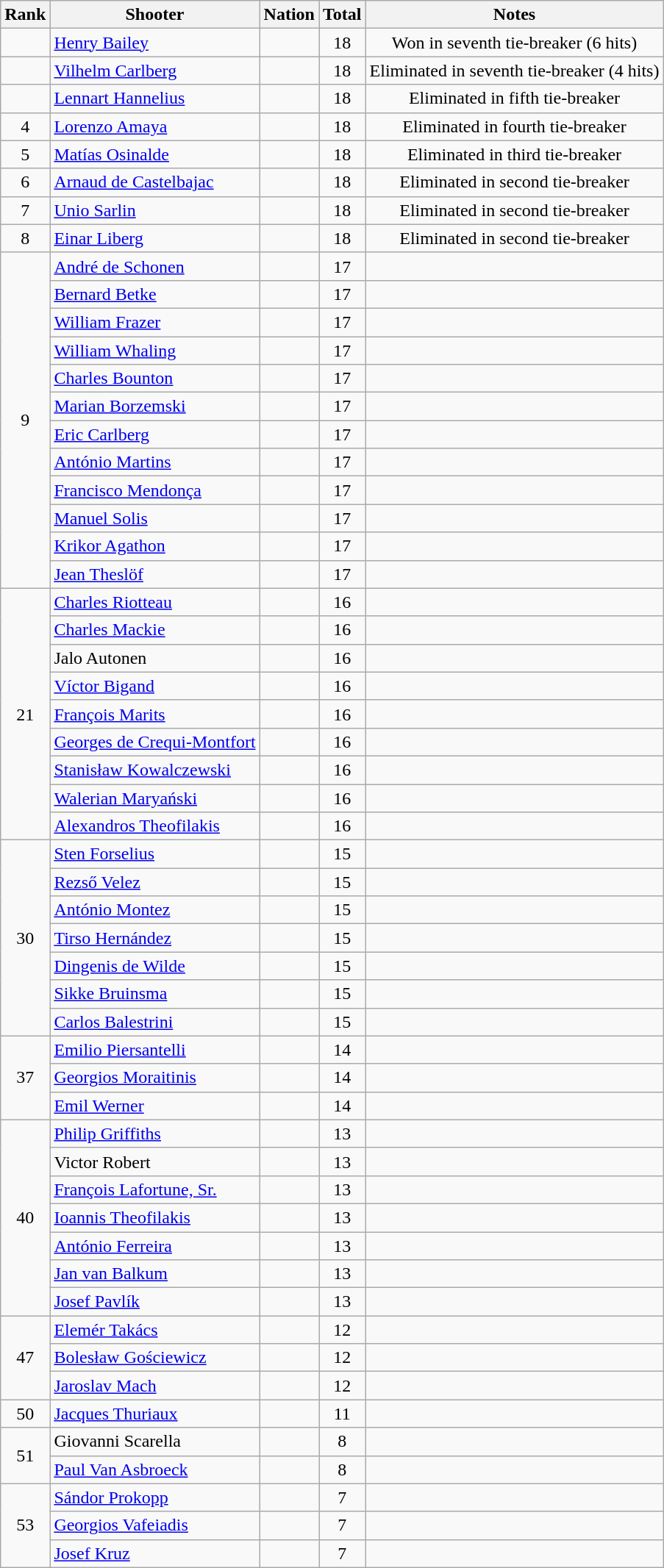<table class="wikitable sortable" style="text-align:center">
<tr>
<th>Rank</th>
<th>Shooter</th>
<th>Nation</th>
<th>Total</th>
<th>Notes</th>
</tr>
<tr>
<td></td>
<td align=left><a href='#'>Henry Bailey</a></td>
<td align=left></td>
<td>18</td>
<td>Won in seventh tie-breaker (6 hits)</td>
</tr>
<tr>
<td></td>
<td align=left><a href='#'>Vilhelm Carlberg</a></td>
<td align=left></td>
<td>18</td>
<td>Eliminated in seventh tie-breaker (4 hits)</td>
</tr>
<tr>
<td></td>
<td align=left><a href='#'>Lennart Hannelius</a></td>
<td align=left></td>
<td>18</td>
<td>Eliminated in fifth tie-breaker</td>
</tr>
<tr>
<td>4</td>
<td align=left><a href='#'>Lorenzo Amaya</a></td>
<td align=left></td>
<td>18</td>
<td>Eliminated in fourth tie-breaker</td>
</tr>
<tr>
<td>5</td>
<td align=left><a href='#'>Matías Osinalde</a></td>
<td align=left></td>
<td>18</td>
<td>Eliminated in third tie-breaker</td>
</tr>
<tr>
<td>6</td>
<td align=left><a href='#'>Arnaud de Castelbajac</a></td>
<td align=left></td>
<td>18</td>
<td>Eliminated in second tie-breaker</td>
</tr>
<tr>
<td>7</td>
<td align=left><a href='#'>Unio Sarlin</a></td>
<td align=left></td>
<td>18</td>
<td>Eliminated in second tie-breaker</td>
</tr>
<tr>
<td>8</td>
<td align=left><a href='#'>Einar Liberg</a></td>
<td align=left></td>
<td>18</td>
<td>Eliminated in second tie-breaker</td>
</tr>
<tr>
<td rowspan=12>9</td>
<td align=left><a href='#'>André de Schonen</a></td>
<td align=left></td>
<td>17</td>
<td></td>
</tr>
<tr>
<td align=left><a href='#'>Bernard Betke</a></td>
<td align=left></td>
<td>17</td>
<td></td>
</tr>
<tr>
<td align=left><a href='#'>William Frazer</a></td>
<td align=left></td>
<td>17</td>
<td></td>
</tr>
<tr>
<td align=left><a href='#'>William Whaling</a></td>
<td align=left></td>
<td>17</td>
<td></td>
</tr>
<tr>
<td align=left><a href='#'>Charles Bounton</a></td>
<td align=left></td>
<td>17</td>
<td></td>
</tr>
<tr>
<td align=left><a href='#'>Marian Borzemski</a></td>
<td align=left></td>
<td>17</td>
<td></td>
</tr>
<tr>
<td align=left><a href='#'>Eric Carlberg</a></td>
<td align=left></td>
<td>17</td>
<td></td>
</tr>
<tr>
<td align=left><a href='#'>António Martins</a></td>
<td align=left></td>
<td>17</td>
<td></td>
</tr>
<tr>
<td align=left><a href='#'>Francisco Mendonça</a></td>
<td align=left></td>
<td>17</td>
<td></td>
</tr>
<tr>
<td align=left><a href='#'>Manuel Solis</a></td>
<td align=left></td>
<td>17</td>
<td></td>
</tr>
<tr>
<td align=left><a href='#'>Krikor Agathon</a></td>
<td align=left></td>
<td>17</td>
<td></td>
</tr>
<tr>
<td align=left><a href='#'>Jean Theslöf</a></td>
<td align=left></td>
<td>17</td>
<td></td>
</tr>
<tr>
<td rowspan=9>21</td>
<td align=left><a href='#'>Charles Riotteau</a></td>
<td align=left></td>
<td>16</td>
<td></td>
</tr>
<tr>
<td align=left><a href='#'>Charles Mackie</a></td>
<td align=left></td>
<td>16</td>
<td></td>
</tr>
<tr>
<td align=left>Jalo Autonen</td>
<td align=left></td>
<td>16</td>
<td></td>
</tr>
<tr>
<td align=left><a href='#'>Víctor Bigand</a></td>
<td align=left></td>
<td>16</td>
<td></td>
</tr>
<tr>
<td align=left><a href='#'>François Marits</a></td>
<td align=left></td>
<td>16</td>
<td></td>
</tr>
<tr>
<td align=left><a href='#'>Georges de Crequi-Montfort</a></td>
<td align=left></td>
<td>16</td>
<td></td>
</tr>
<tr>
<td align=left><a href='#'>Stanisław Kowalczewski</a></td>
<td align=left></td>
<td>16</td>
<td></td>
</tr>
<tr>
<td align=left><a href='#'>Walerian Maryański</a></td>
<td align=left></td>
<td>16</td>
<td></td>
</tr>
<tr>
<td align=left><a href='#'>Alexandros Theofilakis</a></td>
<td align=left></td>
<td>16</td>
<td></td>
</tr>
<tr>
<td rowspan=7>30</td>
<td align=left><a href='#'>Sten Forselius</a></td>
<td align=left></td>
<td>15</td>
<td></td>
</tr>
<tr>
<td align=left><a href='#'>Rezső Velez</a></td>
<td align=left></td>
<td>15</td>
<td></td>
</tr>
<tr>
<td align=left><a href='#'>António Montez</a></td>
<td align=left></td>
<td>15</td>
<td></td>
</tr>
<tr>
<td align=left><a href='#'>Tirso Hernández</a></td>
<td align=left></td>
<td>15</td>
<td></td>
</tr>
<tr>
<td align=left><a href='#'>Dingenis de Wilde</a></td>
<td align=left></td>
<td>15</td>
<td></td>
</tr>
<tr>
<td align=left><a href='#'>Sikke Bruinsma</a></td>
<td align=left></td>
<td>15</td>
<td></td>
</tr>
<tr>
<td align=left><a href='#'>Carlos Balestrini</a></td>
<td align=left></td>
<td>15</td>
<td></td>
</tr>
<tr>
<td rowspan=3>37</td>
<td align=left><a href='#'>Emilio Piersantelli</a></td>
<td align=left></td>
<td>14</td>
<td></td>
</tr>
<tr>
<td align=left><a href='#'>Georgios Moraitinis</a></td>
<td align=left></td>
<td>14</td>
<td></td>
</tr>
<tr>
<td align=left><a href='#'>Emil Werner</a></td>
<td align=left></td>
<td>14</td>
<td></td>
</tr>
<tr>
<td rowspan=7>40</td>
<td align=left><a href='#'>Philip Griffiths</a></td>
<td align=left></td>
<td>13</td>
<td></td>
</tr>
<tr>
<td align=left>Victor Robert</td>
<td align=left></td>
<td>13</td>
<td></td>
</tr>
<tr>
<td align=left><a href='#'>François Lafortune, Sr.</a></td>
<td align=left></td>
<td>13</td>
<td></td>
</tr>
<tr>
<td align=left><a href='#'>Ioannis Theofilakis</a></td>
<td align=left></td>
<td>13</td>
<td></td>
</tr>
<tr>
<td align=left><a href='#'>António Ferreira</a></td>
<td align=left></td>
<td>13</td>
<td></td>
</tr>
<tr>
<td align=left><a href='#'>Jan van Balkum</a></td>
<td align=left></td>
<td>13</td>
<td></td>
</tr>
<tr>
<td align=left><a href='#'>Josef Pavlík</a></td>
<td align=left></td>
<td>13</td>
<td></td>
</tr>
<tr>
<td rowspan=3>47</td>
<td align=left><a href='#'>Elemér Takács</a></td>
<td align=left></td>
<td>12</td>
<td></td>
</tr>
<tr>
<td align=left><a href='#'>Bolesław Gościewicz</a></td>
<td align=left></td>
<td>12</td>
<td></td>
</tr>
<tr>
<td align=left><a href='#'>Jaroslav Mach</a></td>
<td align=left></td>
<td>12</td>
<td></td>
</tr>
<tr>
<td>50</td>
<td align=left><a href='#'>Jacques Thuriaux</a></td>
<td align=left></td>
<td>11</td>
<td></td>
</tr>
<tr>
<td rowspan=2>51</td>
<td align=left>Giovanni Scarella</td>
<td align=left></td>
<td>8</td>
<td></td>
</tr>
<tr>
<td align=left><a href='#'>Paul Van Asbroeck</a></td>
<td align=left></td>
<td>8</td>
<td></td>
</tr>
<tr>
<td rowspan=3>53</td>
<td align=left><a href='#'>Sándor Prokopp</a></td>
<td align=left></td>
<td>7</td>
<td></td>
</tr>
<tr>
<td align=left><a href='#'>Georgios Vafeiadis</a></td>
<td align=left></td>
<td>7</td>
<td></td>
</tr>
<tr>
<td align=left><a href='#'>Josef Kruz</a></td>
<td align=left></td>
<td>7</td>
<td></td>
</tr>
</table>
